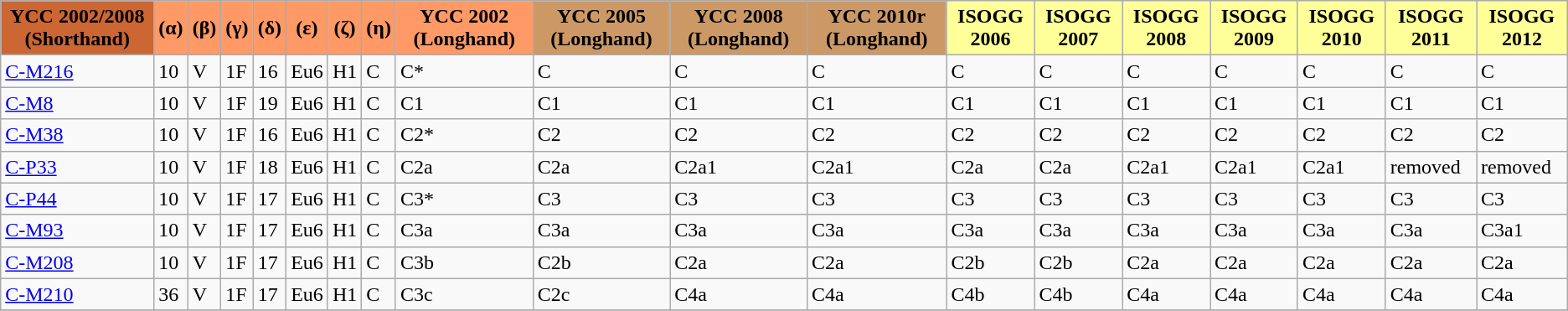<table class="wikitable">
<tr>
<th align="center" style="background:#c63;"><strong>YCC 2002/2008 (Shorthand)</strong></th>
<th align="center" style="background:#f96;"><strong>(α)</strong></th>
<th align="center" style="background:#f96;"><strong>(β)</strong></th>
<th align="center" style="background:#f96;"><strong>(γ)</strong></th>
<td align="center" style="background:#f96;"><strong>(δ)</strong></td>
<td align="center" style="background:#f96;"><strong>(ε)</strong></td>
<td align="center" style="background:#f96;"><strong>(ζ)</strong></td>
<td align="center" style="background:#f96"><strong>(η)</strong></td>
<td align="center" style="background:#f96"><strong>YCC 2002 (Longhand)</strong></td>
<td align="center" style="background:#c96;"><strong>YCC 2005 (Longhand)</strong></td>
<td align="center" style="background:#c96;"><strong>YCC 2008 (Longhand)</strong></td>
<td align="center" style="background:#c96;"><strong>YCC 2010r (Longhand)</strong></td>
<td align="center" style="background:#ff9;"><strong>ISOGG 2006</strong></td>
<td align="center" style="background:#ff9;"><strong>ISOGG 2007</strong></td>
<td align="center" style="background:#ff9;"><strong>ISOGG 2008</strong></td>
<td align="center" style="background:#ff9;"><strong>ISOGG 2009</strong></td>
<td align="center" style="background:#ff9;"><strong>ISOGG 2010</strong></td>
<td align="center" style="background:#ff9;"><strong>ISOGG 2011</strong></td>
<td align="center" style="background:#ff9;"><strong>ISOGG 2012</strong></td>
</tr>
<tr>
<td><a href='#'>C-M216</a></td>
<td>10</td>
<td>V</td>
<td>1F</td>
<td>16</td>
<td>Eu6</td>
<td>H1</td>
<td>C</td>
<td>C*</td>
<td>C</td>
<td>C</td>
<td>C</td>
<td>C</td>
<td>C</td>
<td>C</td>
<td>C</td>
<td>C</td>
<td>C</td>
<td>C</td>
</tr>
<tr>
<td><a href='#'>C-M8</a></td>
<td>10</td>
<td>V</td>
<td>1F</td>
<td>19</td>
<td>Eu6</td>
<td>H1</td>
<td>C</td>
<td>C1</td>
<td>C1</td>
<td>C1</td>
<td>C1</td>
<td>C1</td>
<td>C1</td>
<td>C1</td>
<td>C1</td>
<td>C1</td>
<td>C1</td>
<td>C1</td>
</tr>
<tr>
<td><a href='#'>C-M38</a></td>
<td>10</td>
<td>V</td>
<td>1F</td>
<td>16</td>
<td>Eu6</td>
<td>H1</td>
<td>C</td>
<td>C2*</td>
<td>C2</td>
<td>C2</td>
<td>C2</td>
<td>C2</td>
<td>C2</td>
<td>C2</td>
<td>C2</td>
<td>C2</td>
<td>C2</td>
<td>C2</td>
</tr>
<tr>
<td><a href='#'>C-P33</a></td>
<td>10</td>
<td>V</td>
<td>1F</td>
<td>18</td>
<td>Eu6</td>
<td>H1</td>
<td>C</td>
<td>C2a</td>
<td>C2a</td>
<td>C2a1</td>
<td>C2a1</td>
<td>C2a</td>
<td>C2a</td>
<td>C2a1</td>
<td>C2a1</td>
<td>C2a1</td>
<td>removed</td>
<td>removed</td>
</tr>
<tr>
<td><a href='#'>C-P44</a></td>
<td>10</td>
<td>V</td>
<td>1F</td>
<td>17</td>
<td>Eu6</td>
<td>H1</td>
<td>C</td>
<td>C3*</td>
<td>C3</td>
<td>C3</td>
<td>C3</td>
<td>C3</td>
<td>C3</td>
<td>C3</td>
<td>C3</td>
<td>C3</td>
<td>C3</td>
<td>C3</td>
</tr>
<tr>
<td><a href='#'>C-M93</a></td>
<td>10</td>
<td>V</td>
<td>1F</td>
<td>17</td>
<td>Eu6</td>
<td>H1</td>
<td>C</td>
<td>C3a</td>
<td>C3a</td>
<td>C3a</td>
<td>C3a</td>
<td>C3a</td>
<td>C3a</td>
<td>C3a</td>
<td>C3a</td>
<td>C3a</td>
<td>C3a</td>
<td>C3a1</td>
</tr>
<tr>
<td><a href='#'>C-M208</a></td>
<td>10</td>
<td>V</td>
<td>1F</td>
<td>17</td>
<td>Eu6</td>
<td>H1</td>
<td>C</td>
<td>C3b</td>
<td>C2b</td>
<td>C2a</td>
<td>C2a</td>
<td>C2b</td>
<td>C2b</td>
<td>C2a</td>
<td>C2a</td>
<td>C2a</td>
<td>C2a</td>
<td>C2a</td>
</tr>
<tr>
<td><a href='#'>C-M210</a></td>
<td>36</td>
<td>V</td>
<td>1F</td>
<td>17</td>
<td>Eu6</td>
<td>H1</td>
<td>C</td>
<td>C3c</td>
<td>C2c</td>
<td>C4a</td>
<td>C4a</td>
<td>C4b</td>
<td>C4b</td>
<td>C4a</td>
<td>C4a</td>
<td>C4a</td>
<td>C4a</td>
<td>C4a</td>
</tr>
<tr>
</tr>
</table>
